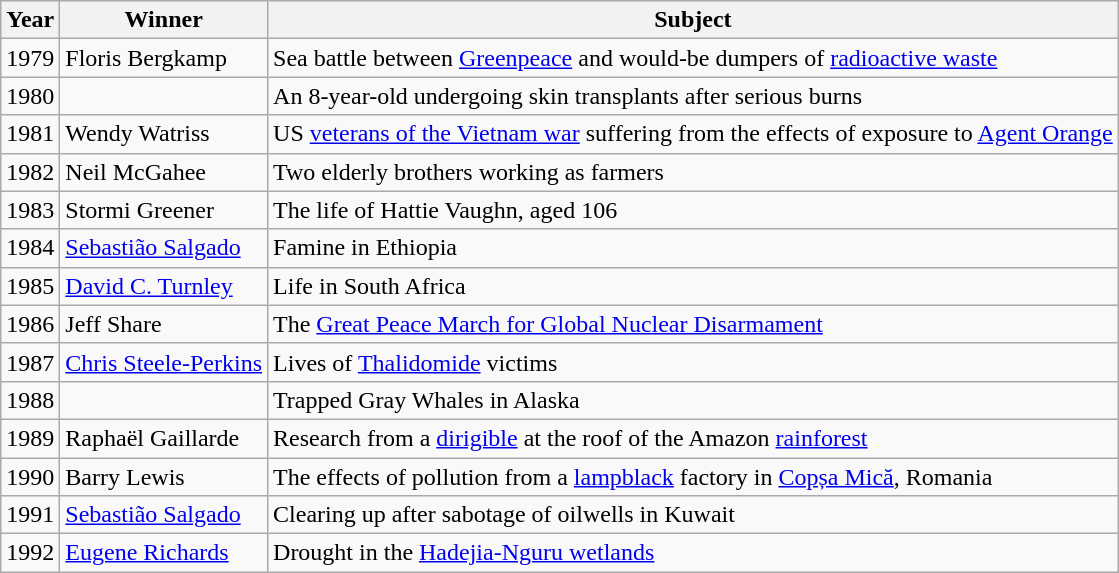<table class="wikitable">
<tr>
<th>Year</th>
<th>Winner</th>
<th>Subject</th>
</tr>
<tr>
<td>1979</td>
<td>Floris Bergkamp</td>
<td>Sea battle between <a href='#'>Greenpeace</a> and would-be dumpers of <a href='#'>radioactive waste</a></td>
</tr>
<tr>
<td>1980</td>
<td></td>
<td>An 8-year-old undergoing skin transplants after serious burns</td>
</tr>
<tr>
<td>1981</td>
<td>Wendy Watriss</td>
<td>US <a href='#'>veterans of the Vietnam war</a> suffering from the effects of exposure to <a href='#'>Agent Orange</a></td>
</tr>
<tr>
<td>1982</td>
<td>Neil McGahee</td>
<td>Two elderly brothers working as farmers</td>
</tr>
<tr>
<td>1983</td>
<td>Stormi Greener</td>
<td>The life of Hattie Vaughn, aged 106</td>
</tr>
<tr>
<td>1984</td>
<td><a href='#'>Sebastião Salgado</a></td>
<td>Famine in Ethiopia</td>
</tr>
<tr>
<td>1985</td>
<td><a href='#'>David C. Turnley</a></td>
<td>Life in South Africa</td>
</tr>
<tr>
<td>1986</td>
<td>Jeff Share</td>
<td>The <a href='#'>Great Peace March for Global Nuclear Disarmament</a></td>
</tr>
<tr>
<td>1987</td>
<td><a href='#'>Chris Steele-Perkins</a></td>
<td>Lives of <a href='#'>Thalidomide</a> victims</td>
</tr>
<tr>
<td>1988</td>
<td></td>
<td>Trapped Gray Whales in Alaska</td>
</tr>
<tr>
<td>1989</td>
<td>Raphaël Gaillarde</td>
<td>Research from a <a href='#'>dirigible</a> at the roof of the Amazon <a href='#'>rainforest</a></td>
</tr>
<tr>
<td>1990</td>
<td>Barry Lewis</td>
<td>The effects of pollution from a <a href='#'>lampblack</a> factory in <a href='#'>Copșa Mică</a>, Romania</td>
</tr>
<tr>
<td>1991</td>
<td><a href='#'>Sebastião Salgado</a></td>
<td>Clearing up after sabotage of oilwells in Kuwait</td>
</tr>
<tr>
<td>1992</td>
<td><a href='#'>Eugene Richards</a></td>
<td>Drought in the <a href='#'>Hadejia-Nguru wetlands</a></td>
</tr>
</table>
